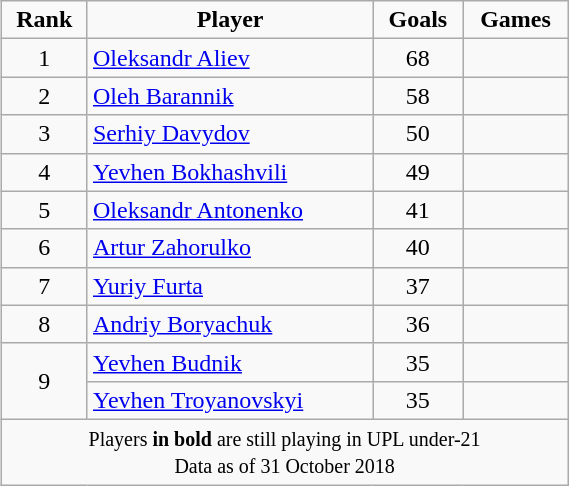<table class="wikitable" style="text-align:center;margin-left:1em;float:right;width:30%;">
<tr>
<td align="center"><strong>Rank</strong></td>
<td align="center"><strong>Player</strong></td>
<td align="center"><strong>Goals</strong></td>
<td align="center"><strong>Games</strong></td>
</tr>
<tr>
<td>1</td>
<td style="text-align:left;"> <a href='#'>Oleksandr Aliev</a></td>
<td align="center">68</td>
<td align="center"></td>
</tr>
<tr>
<td>2</td>
<td style="text-align:left;"> <a href='#'>Oleh Barannik</a></td>
<td align="center">58</td>
<td align="center"></td>
</tr>
<tr>
<td>3</td>
<td style="text-align:left;"> <a href='#'>Serhiy Davydov</a></td>
<td align="center">50</td>
<td align="center"></td>
</tr>
<tr>
<td>4</td>
<td style="text-align:left;"> <a href='#'>Yevhen Bokhashvili</a></td>
<td align="center">49</td>
<td align="center"></td>
</tr>
<tr>
<td>5</td>
<td style="text-align:left;"> <a href='#'>Oleksandr Antonenko</a></td>
<td align="center">41</td>
<td align="center"></td>
</tr>
<tr>
<td>6</td>
<td style="text-align:left;"> <a href='#'>Artur Zahorulko</a></td>
<td align="center">40</td>
<td align="center"></td>
</tr>
<tr>
<td>7</td>
<td style="text-align:left;"> <a href='#'>Yuriy Furta</a></td>
<td align="center">37</td>
<td align="center"></td>
</tr>
<tr>
<td>8</td>
<td style="text-align:left;"> <a href='#'>Andriy Boryachuk</a></td>
<td align="center">36</td>
<td align="center"></td>
</tr>
<tr>
<td rowspan=2>9</td>
<td style="text-align:left;"> <a href='#'>Yevhen Budnik</a></td>
<td align="center">35</td>
<td align="center"></td>
</tr>
<tr>
<td style="text-align:left;"> <a href='#'>Yevhen Troyanovskyi</a></td>
<td align="center">35</td>
<td align="center"></td>
</tr>
<tr>
<td colspan="4"><small>Players <strong>in bold</strong> are still playing in UPL under-21</small><br><small>Data as of 31 October 2018</small></td>
</tr>
</table>
